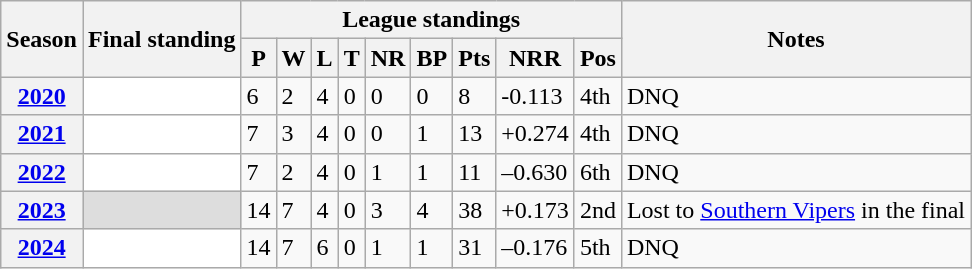<table class="wikitable sortable">
<tr>
<th scope="col" rowspan="2">Season</th>
<th scope="col" rowspan="2">Final standing</th>
<th scope="col" colspan="9">League standings</th>
<th scope="col" rowspan="2">Notes</th>
</tr>
<tr>
<th scope="col">P</th>
<th scope="col">W</th>
<th scope="col">L</th>
<th scope="col">T</th>
<th scope="col">NR</th>
<th scope="col">BP</th>
<th scope="col">Pts</th>
<th scope="col">NRR</th>
<th scope="col">Pos</th>
</tr>
<tr>
<th scope="row"><a href='#'>2020</a></th>
<td style="background: white;"></td>
<td>6</td>
<td>2</td>
<td>4</td>
<td>0</td>
<td>0</td>
<td>0</td>
<td>8</td>
<td>-0.113</td>
<td>4th</td>
<td>DNQ</td>
</tr>
<tr>
<th scope="row"><a href='#'>2021</a></th>
<td style="background: white;"></td>
<td>7</td>
<td>3</td>
<td>4</td>
<td>0</td>
<td>0</td>
<td>1</td>
<td>13</td>
<td>+0.274</td>
<td>4th</td>
<td>DNQ</td>
</tr>
<tr>
<th scope="row"><a href='#'>2022</a></th>
<td style="background: white;"></td>
<td>7</td>
<td>2</td>
<td>4</td>
<td>0</td>
<td>1</td>
<td>1</td>
<td>11</td>
<td>–0.630</td>
<td>6th</td>
<td>DNQ</td>
</tr>
<tr>
<th scope="row"><a href='#'>2023</a></th>
<td style="background:#dddddd;"></td>
<td>14</td>
<td>7</td>
<td>4</td>
<td>0</td>
<td>3</td>
<td>4</td>
<td>38</td>
<td>+0.173</td>
<td>2nd</td>
<td>Lost to <a href='#'>Southern Vipers</a> in the final</td>
</tr>
<tr>
<th scope="row"><a href='#'>2024</a></th>
<td style="background: white;"></td>
<td>14</td>
<td>7</td>
<td>6</td>
<td>0</td>
<td>1</td>
<td>1</td>
<td>31</td>
<td>–0.176</td>
<td>5th</td>
<td>DNQ</td>
</tr>
</table>
